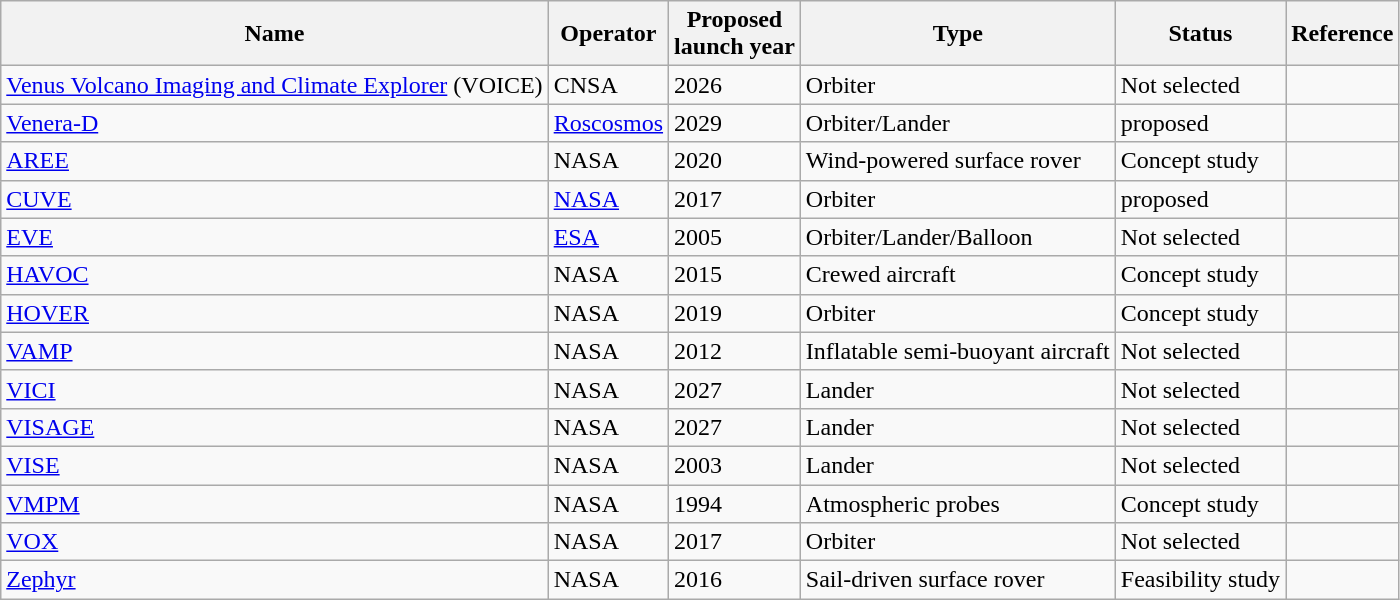<table class="wikitable sortable">
<tr>
<th>Name</th>
<th>Operator</th>
<th>Proposed <br>launch year</th>
<th>Type</th>
<th>Status</th>
<th>Reference</th>
</tr>
<tr>
<td><a href='#'>Venus Volcano Imaging and Climate Explorer</a> (VOICE)</td>
<td> CNSA</td>
<td>2026</td>
<td>Orbiter</td>
<td>Not selected</td>
<td></td>
</tr>
<tr>
<td><a href='#'>Venera-D</a></td>
<td> <a href='#'>Roscosmos</a></td>
<td>2029</td>
<td>Orbiter/Lander</td>
<td>proposed</td>
<td></td>
</tr>
<tr>
<td><a href='#'>AREE</a></td>
<td> NASA</td>
<td>2020</td>
<td>Wind-powered surface rover</td>
<td>Concept study</td>
<td></td>
</tr>
<tr>
<td><a href='#'>CUVE</a></td>
<td> <a href='#'>NASA</a></td>
<td>2017</td>
<td>Orbiter</td>
<td>proposed</td>
<td></td>
</tr>
<tr>
<td><a href='#'>EVE</a></td>
<td> <a href='#'>ESA</a></td>
<td>2005</td>
<td>Orbiter/Lander/Balloon</td>
<td>Not selected</td>
<td></td>
</tr>
<tr>
<td><a href='#'>HAVOC</a></td>
<td> NASA</td>
<td>2015</td>
<td>Crewed aircraft</td>
<td>Concept study</td>
<td></td>
</tr>
<tr>
<td><a href='#'>HOVER</a></td>
<td> NASA</td>
<td>2019</td>
<td>Orbiter</td>
<td>Concept study</td>
<td></td>
</tr>
<tr>
<td><a href='#'>VAMP</a></td>
<td> NASA</td>
<td>2012</td>
<td>Inflatable semi-buoyant aircraft</td>
<td>Not selected</td>
<td></td>
</tr>
<tr>
<td><a href='#'>VICI</a></td>
<td> NASA</td>
<td>2027</td>
<td>Lander</td>
<td>Not selected</td>
<td></td>
</tr>
<tr>
<td><a href='#'>VISAGE</a></td>
<td> NASA</td>
<td>2027</td>
<td>Lander</td>
<td>Not selected</td>
<td></td>
</tr>
<tr>
<td><a href='#'>VISE</a></td>
<td> NASA</td>
<td>2003</td>
<td>Lander</td>
<td>Not selected</td>
<td></td>
</tr>
<tr>
<td><a href='#'>VMPM</a></td>
<td> NASA</td>
<td>1994</td>
<td>Atmospheric probes</td>
<td>Concept study</td>
<td></td>
</tr>
<tr>
<td><a href='#'>VOX</a></td>
<td> NASA</td>
<td>2017</td>
<td>Orbiter</td>
<td>Not selected</td>
<td></td>
</tr>
<tr>
<td><a href='#'>Zephyr</a></td>
<td> NASA</td>
<td>2016</td>
<td>Sail-driven surface rover</td>
<td>Feasibility study</td>
<td></td>
</tr>
</table>
